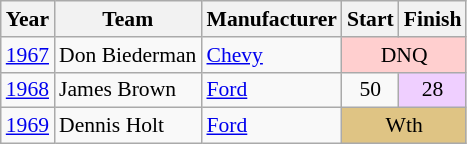<table class="wikitable" style="font-size: 90%;">
<tr>
<th>Year</th>
<th>Team</th>
<th>Manufacturer</th>
<th>Start</th>
<th>Finish</th>
</tr>
<tr>
<td><a href='#'>1967</a></td>
<td>Don Biederman</td>
<td><a href='#'>Chevy</a></td>
<td align=center colspan=2 style="background:#FFCFCF;">DNQ</td>
</tr>
<tr>
<td><a href='#'>1968</a></td>
<td>James Brown</td>
<td><a href='#'>Ford</a></td>
<td align=center>50</td>
<td align=center style="background:#EFCFFF;">28</td>
</tr>
<tr>
<td><a href='#'>1969</a></td>
<td>Dennis Holt</td>
<td><a href='#'>Ford</a></td>
<td align=center colspan=2 style="background:#DFC484;">Wth</td>
</tr>
</table>
